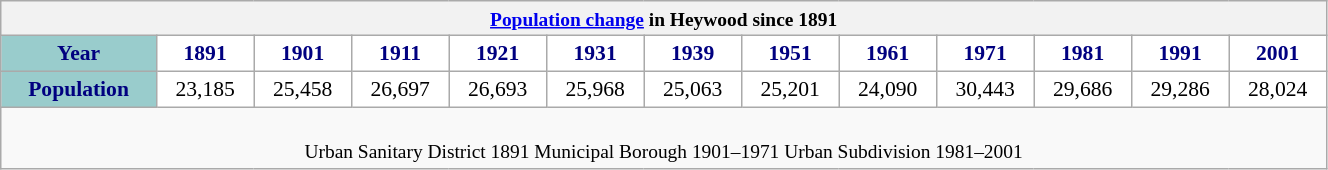<table class="wikitable" style="font-size:90%; width:70%; border:0; text-align:center; line-height:120%;">
<tr>
<th colspan="16" style="text-align:center;font-size:90%;"><a href='#'>Population change</a> in Heywood since 1891</th>
</tr>
<tr>
<th style="background:#9cc; color:navy; height:17px;">Year</th>
<th style="background:#fff; color:navy;">1891</th>
<th style="background:#fff; color:navy;">1901</th>
<th style="background:#fff; color:navy;">1911</th>
<th style="background:#fff; color:navy;">1921</th>
<th style="background:#fff; color:navy;">1931</th>
<th style="background:#fff; color:navy;">1939</th>
<th style="background:#fff; color:navy;">1951</th>
<th style="background:#fff; color:navy;">1961</th>
<th style="background:#fff; color:navy;">1971</th>
<th style="background:#fff; color:navy;">1981</th>
<th style="background:#fff; color:navy;">1991</th>
<th style="background:#fff; color:navy;">2001</th>
</tr>
<tr style="text-align:center;">
<th style="background:#9cc; color:navy; height:17px;">Population</th>
<td style="background:#fff; color:black;">23,185</td>
<td style="background:#fff; color:black;">25,458</td>
<td style="background:#fff; color:black;">26,697</td>
<td style="background:#fff; color:black;">26,693</td>
<td style="background:#fff; color:black;">25,968</td>
<td style="background:#fff; color:black;">25,063</td>
<td style="background:#fff; color:black;">25,201</td>
<td style="background:#fff; color:black;">24,090</td>
<td style="background:#fff; color:black;">30,443</td>
<td style="background:#fff; color:black;">29,686</td>
<td style="background:#fff; color:black;">29,286</td>
<td style="background:#fff; color:black;">28,024</td>
</tr>
<tr>
<td colspan="16" style="text-align:center;font-size:90%;"><br>Urban Sanitary District 1891
Municipal Borough 1901–1971
Urban Subdivision 1981–2001</td>
</tr>
</table>
